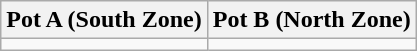<table class="wikitable">
<tr>
<th>Pot A (South Zone)</th>
<th>Pot B (North Zone)</th>
</tr>
<tr>
<td valign=top></td>
<td valign=top></td>
</tr>
</table>
